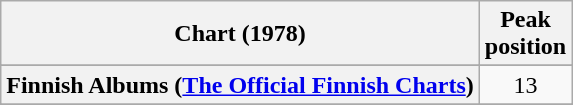<table class="wikitable sortable plainrowheaders" style="text-align:center">
<tr>
<th scope="col">Chart (1978)</th>
<th scope="col">Peak<br> position</th>
</tr>
<tr>
</tr>
<tr>
</tr>
<tr>
</tr>
<tr>
<th scope="row">Finnish Albums (<a href='#'>The Official Finnish Charts</a>)</th>
<td align="center">13</td>
</tr>
<tr>
</tr>
<tr>
</tr>
<tr>
</tr>
<tr>
</tr>
<tr>
</tr>
<tr>
</tr>
</table>
